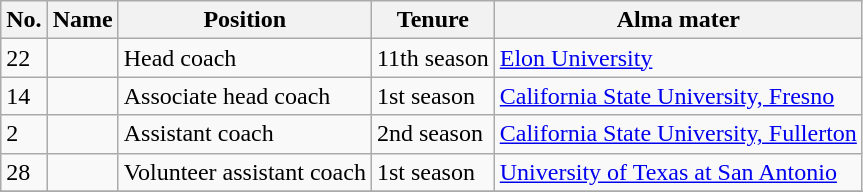<table class="wikitable sortable">
<tr>
<th>No.</th>
<th>Name</th>
<th>Position</th>
<th>Tenure</th>
<th>Alma mater</th>
</tr>
<tr>
<td>22</td>
<td></td>
<td>Head coach</td>
<td>11th season</td>
<td><a href='#'>Elon University</a></td>
</tr>
<tr>
<td>14</td>
<td></td>
<td>Associate head coach</td>
<td>1st season</td>
<td><a href='#'>California State University, Fresno</a></td>
</tr>
<tr>
<td>2</td>
<td></td>
<td>Assistant coach</td>
<td>2nd season</td>
<td><a href='#'>California State University, Fullerton</a></td>
</tr>
<tr>
<td>28</td>
<td></td>
<td>Volunteer assistant coach</td>
<td>1st season</td>
<td><a href='#'>University of Texas at San Antonio</a></td>
</tr>
<tr>
</tr>
</table>
